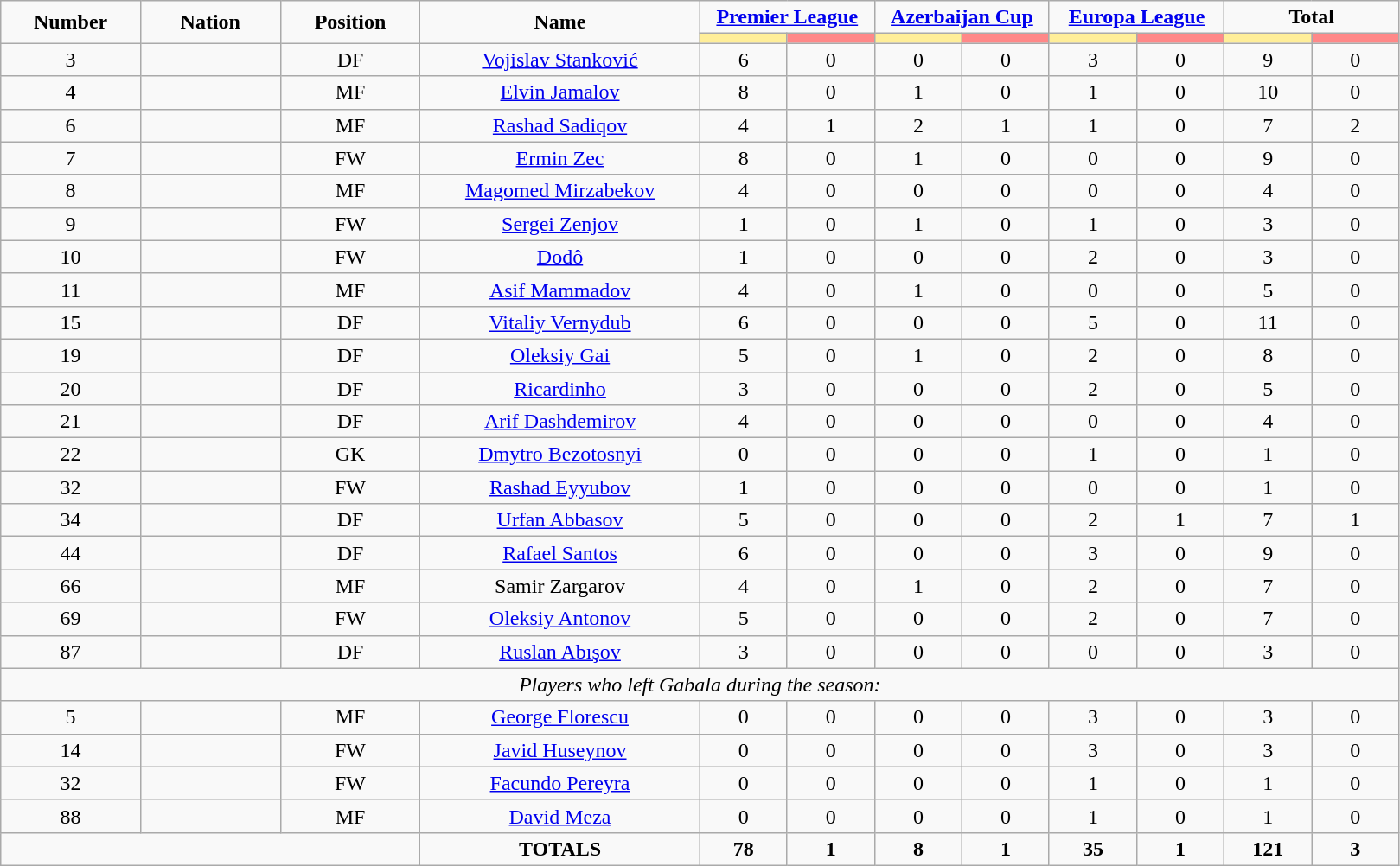<table class="wikitable" style="font-size: 100%; text-align: center;">
<tr>
<td rowspan="2" width="10%" align="center"><strong>Number</strong></td>
<td rowspan="2" width="10%" align="center"><strong>Nation</strong></td>
<td rowspan="2" width="10%" align="center"><strong>Position</strong></td>
<td rowspan="2" width="20%" align="center"><strong>Name</strong></td>
<td colspan="2" align="center"><strong><a href='#'>Premier League</a></strong></td>
<td colspan="2" align="center"><strong><a href='#'>Azerbaijan Cup</a></strong></td>
<td colspan="2" align="center"><strong><a href='#'>Europa League</a></strong></td>
<td colspan="2" align="center"><strong>Total</strong></td>
</tr>
<tr>
<th width=60 style="background: #FFEE99"></th>
<th width=60 style="background: #FF8888"></th>
<th width=60 style="background: #FFEE99"></th>
<th width=60 style="background: #FF8888"></th>
<th width=60 style="background: #FFEE99"></th>
<th width=60 style="background: #FF8888"></th>
<th width=60 style="background: #FFEE99"></th>
<th width=60 style="background: #FF8888"></th>
</tr>
<tr>
<td>3</td>
<td></td>
<td>DF</td>
<td><a href='#'>Vojislav Stanković</a></td>
<td>6</td>
<td>0</td>
<td>0</td>
<td>0</td>
<td>3</td>
<td>0</td>
<td>9</td>
<td>0</td>
</tr>
<tr>
<td>4</td>
<td></td>
<td>MF</td>
<td><a href='#'>Elvin Jamalov</a></td>
<td>8</td>
<td>0</td>
<td>1</td>
<td>0</td>
<td>1</td>
<td>0</td>
<td>10</td>
<td>0</td>
</tr>
<tr>
<td>6</td>
<td></td>
<td>MF</td>
<td><a href='#'>Rashad Sadiqov</a></td>
<td>4</td>
<td>1</td>
<td>2</td>
<td>1</td>
<td>1</td>
<td>0</td>
<td>7</td>
<td>2</td>
</tr>
<tr>
<td>7</td>
<td></td>
<td>FW</td>
<td><a href='#'>Ermin Zec</a></td>
<td>8</td>
<td>0</td>
<td>1</td>
<td>0</td>
<td>0</td>
<td>0</td>
<td>9</td>
<td>0</td>
</tr>
<tr>
<td>8</td>
<td></td>
<td>MF</td>
<td><a href='#'>Magomed Mirzabekov</a></td>
<td>4</td>
<td>0</td>
<td>0</td>
<td>0</td>
<td>0</td>
<td>0</td>
<td>4</td>
<td>0</td>
</tr>
<tr>
<td>9</td>
<td></td>
<td>FW</td>
<td><a href='#'>Sergei Zenjov</a></td>
<td>1</td>
<td>0</td>
<td>1</td>
<td>0</td>
<td>1</td>
<td>0</td>
<td>3</td>
<td>0</td>
</tr>
<tr>
<td>10</td>
<td></td>
<td>FW</td>
<td><a href='#'>Dodô</a></td>
<td>1</td>
<td>0</td>
<td>0</td>
<td>0</td>
<td>2</td>
<td>0</td>
<td>3</td>
<td>0</td>
</tr>
<tr>
<td>11</td>
<td></td>
<td>MF</td>
<td><a href='#'>Asif Mammadov</a></td>
<td>4</td>
<td>0</td>
<td>1</td>
<td>0</td>
<td>0</td>
<td>0</td>
<td>5</td>
<td>0</td>
</tr>
<tr>
<td>15</td>
<td></td>
<td>DF</td>
<td><a href='#'>Vitaliy Vernydub</a></td>
<td>6</td>
<td>0</td>
<td>0</td>
<td>0</td>
<td>5</td>
<td>0</td>
<td>11</td>
<td>0</td>
</tr>
<tr>
<td>19</td>
<td></td>
<td>DF</td>
<td><a href='#'>Oleksiy Gai</a></td>
<td>5</td>
<td>0</td>
<td>1</td>
<td>0</td>
<td>2</td>
<td>0</td>
<td>8</td>
<td>0</td>
</tr>
<tr>
<td>20</td>
<td></td>
<td>DF</td>
<td><a href='#'>Ricardinho</a></td>
<td>3</td>
<td>0</td>
<td>0</td>
<td>0</td>
<td>2</td>
<td>0</td>
<td>5</td>
<td>0</td>
</tr>
<tr>
<td>21</td>
<td></td>
<td>DF</td>
<td><a href='#'>Arif Dashdemirov</a></td>
<td>4</td>
<td>0</td>
<td>0</td>
<td>0</td>
<td>0</td>
<td>0</td>
<td>4</td>
<td>0</td>
</tr>
<tr>
<td>22</td>
<td></td>
<td>GK</td>
<td><a href='#'>Dmytro Bezotosnyi</a></td>
<td>0</td>
<td>0</td>
<td>0</td>
<td>0</td>
<td>1</td>
<td>0</td>
<td>1</td>
<td>0</td>
</tr>
<tr>
<td>32</td>
<td></td>
<td>FW</td>
<td><a href='#'>Rashad Eyyubov</a></td>
<td>1</td>
<td>0</td>
<td>0</td>
<td>0</td>
<td>0</td>
<td>0</td>
<td>1</td>
<td>0</td>
</tr>
<tr>
<td>34</td>
<td></td>
<td>DF</td>
<td><a href='#'>Urfan Abbasov</a></td>
<td>5</td>
<td>0</td>
<td>0</td>
<td>0</td>
<td>2</td>
<td>1</td>
<td>7</td>
<td>1</td>
</tr>
<tr>
<td>44</td>
<td></td>
<td>DF</td>
<td><a href='#'>Rafael Santos</a></td>
<td>6</td>
<td>0</td>
<td>0</td>
<td>0</td>
<td>3</td>
<td>0</td>
<td>9</td>
<td>0</td>
</tr>
<tr>
<td>66</td>
<td></td>
<td>MF</td>
<td>Samir Zargarov</td>
<td>4</td>
<td>0</td>
<td>1</td>
<td>0</td>
<td>2</td>
<td>0</td>
<td>7</td>
<td>0</td>
</tr>
<tr>
<td>69</td>
<td></td>
<td>FW</td>
<td><a href='#'>Oleksiy Antonov</a></td>
<td>5</td>
<td>0</td>
<td>0</td>
<td>0</td>
<td>2</td>
<td>0</td>
<td>7</td>
<td>0</td>
</tr>
<tr>
<td>87</td>
<td></td>
<td>DF</td>
<td><a href='#'>Ruslan Abışov</a></td>
<td>3</td>
<td>0</td>
<td>0</td>
<td>0</td>
<td>0</td>
<td>0</td>
<td>3</td>
<td>0</td>
</tr>
<tr>
<td colspan="14"><em>Players who left Gabala during the season:</em></td>
</tr>
<tr>
<td>5</td>
<td></td>
<td>MF</td>
<td><a href='#'>George Florescu</a></td>
<td>0</td>
<td>0</td>
<td>0</td>
<td>0</td>
<td>3</td>
<td>0</td>
<td>3</td>
<td>0</td>
</tr>
<tr>
<td>14</td>
<td></td>
<td>FW</td>
<td><a href='#'>Javid Huseynov</a></td>
<td>0</td>
<td>0</td>
<td>0</td>
<td>0</td>
<td>3</td>
<td>0</td>
<td>3</td>
<td>0</td>
</tr>
<tr>
<td>32</td>
<td></td>
<td>FW</td>
<td><a href='#'>Facundo Pereyra</a></td>
<td>0</td>
<td>0</td>
<td>0</td>
<td>0</td>
<td>1</td>
<td>0</td>
<td>1</td>
<td>0</td>
</tr>
<tr>
<td>88</td>
<td></td>
<td>MF</td>
<td><a href='#'>David Meza</a></td>
<td>0</td>
<td>0</td>
<td>0</td>
<td>0</td>
<td>1</td>
<td>0</td>
<td>1</td>
<td>0</td>
</tr>
<tr>
<td colspan="3"></td>
<td><strong>TOTALS</strong></td>
<td><strong>78</strong></td>
<td><strong>1</strong></td>
<td><strong>8</strong></td>
<td><strong>1</strong></td>
<td><strong>35</strong></td>
<td><strong>1</strong></td>
<td><strong>121</strong></td>
<td><strong>3</strong></td>
</tr>
</table>
